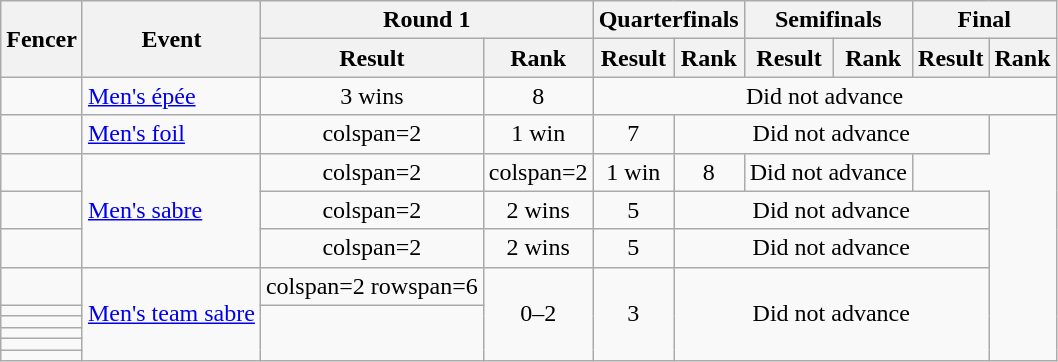<table class="wikitable sortable" style="text-align:center">
<tr>
<th rowspan=2>Fencer</th>
<th rowspan=2>Event</th>
<th colspan=2>Round 1</th>
<th colspan=2>Quarterfinals</th>
<th colspan=2>Semifinals</th>
<th colspan=2>Final</th>
</tr>
<tr>
<th>Result</th>
<th>Rank</th>
<th>Result</th>
<th>Rank</th>
<th>Result</th>
<th>Rank</th>
<th>Result</th>
<th>Rank</th>
</tr>
<tr>
<td align=left></td>
<td align=left><a href='#'>Men's épée</a></td>
<td>3 wins</td>
<td>8</td>
<td colspan=6>Did not advance</td>
</tr>
<tr>
<td align=left></td>
<td align=left><a href='#'>Men's foil</a></td>
<td>colspan=2 </td>
<td>1 win</td>
<td>7</td>
<td colspan=4>Did not advance</td>
</tr>
<tr>
<td align=left></td>
<td align=left rowspan=3><a href='#'>Men's sabre</a></td>
<td>colspan=2 </td>
<td>colspan=2 </td>
<td>1 win</td>
<td>8</td>
<td colspan=2>Did not advance</td>
</tr>
<tr>
<td align=left></td>
<td>colspan=2 </td>
<td>2 wins</td>
<td>5</td>
<td colspan=4>Did not advance</td>
</tr>
<tr>
<td align=left></td>
<td>colspan=2 </td>
<td>2 wins</td>
<td>5</td>
<td colspan=4>Did not advance</td>
</tr>
<tr>
<td align=left></td>
<td align=left rowspan=6><a href='#'>Men's team sabre</a></td>
<td>colspan=2 rowspan=6 </td>
<td rowspan=6>0–2</td>
<td rowspan=6>3</td>
<td colspan=4 rowspan=6>Did not advance</td>
</tr>
<tr>
<td align=left></td>
</tr>
<tr>
<td align=left></td>
</tr>
<tr>
<td align=left></td>
</tr>
<tr>
<td align=left></td>
</tr>
<tr>
<td align=left></td>
</tr>
</table>
